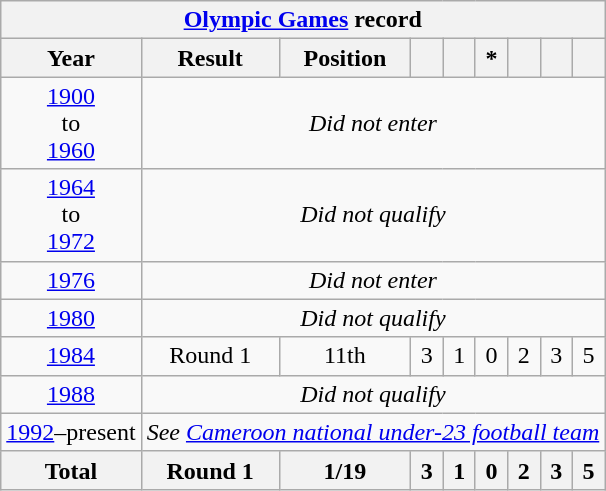<table class="wikitable" style="text-align: center;">
<tr>
<th colspan=9><a href='#'>Olympic Games</a> record</th>
</tr>
<tr>
<th>Year</th>
<th>Result</th>
<th>Position</th>
<th></th>
<th></th>
<th>*</th>
<th></th>
<th></th>
<th></th>
</tr>
<tr>
<td> <a href='#'>1900</a> <br> to <br>  <a href='#'>1960</a></td>
<td colspan=8><em>Did not enter</em></td>
</tr>
<tr>
<td> <a href='#'>1964</a> <br> to <br>  <a href='#'>1972</a></td>
<td colspan=8><em>Did not qualify</em></td>
</tr>
<tr>
<td> <a href='#'>1976</a></td>
<td colspan="8"><em>Did not enter</em></td>
</tr>
<tr>
<td> <a href='#'>1980</a></td>
<td colspan="8"><em>Did not qualify</em></td>
</tr>
<tr>
<td> <a href='#'>1984</a></td>
<td>Round 1</td>
<td>11th</td>
<td>3</td>
<td>1</td>
<td>0</td>
<td>2</td>
<td>3</td>
<td>5</td>
</tr>
<tr>
<td> <a href='#'>1988</a></td>
<td colspan=8><em>Did not qualify</em></td>
</tr>
<tr>
<td><a href='#'>1992</a>–present</td>
<td colspan=8><em>See <a href='#'>Cameroon national under-23 football team</a></em></td>
</tr>
<tr>
<th><strong>Total</strong></th>
<th>Round 1</th>
<th>1/19</th>
<th>3</th>
<th>1</th>
<th>0</th>
<th>2</th>
<th>3</th>
<th>5</th>
</tr>
</table>
